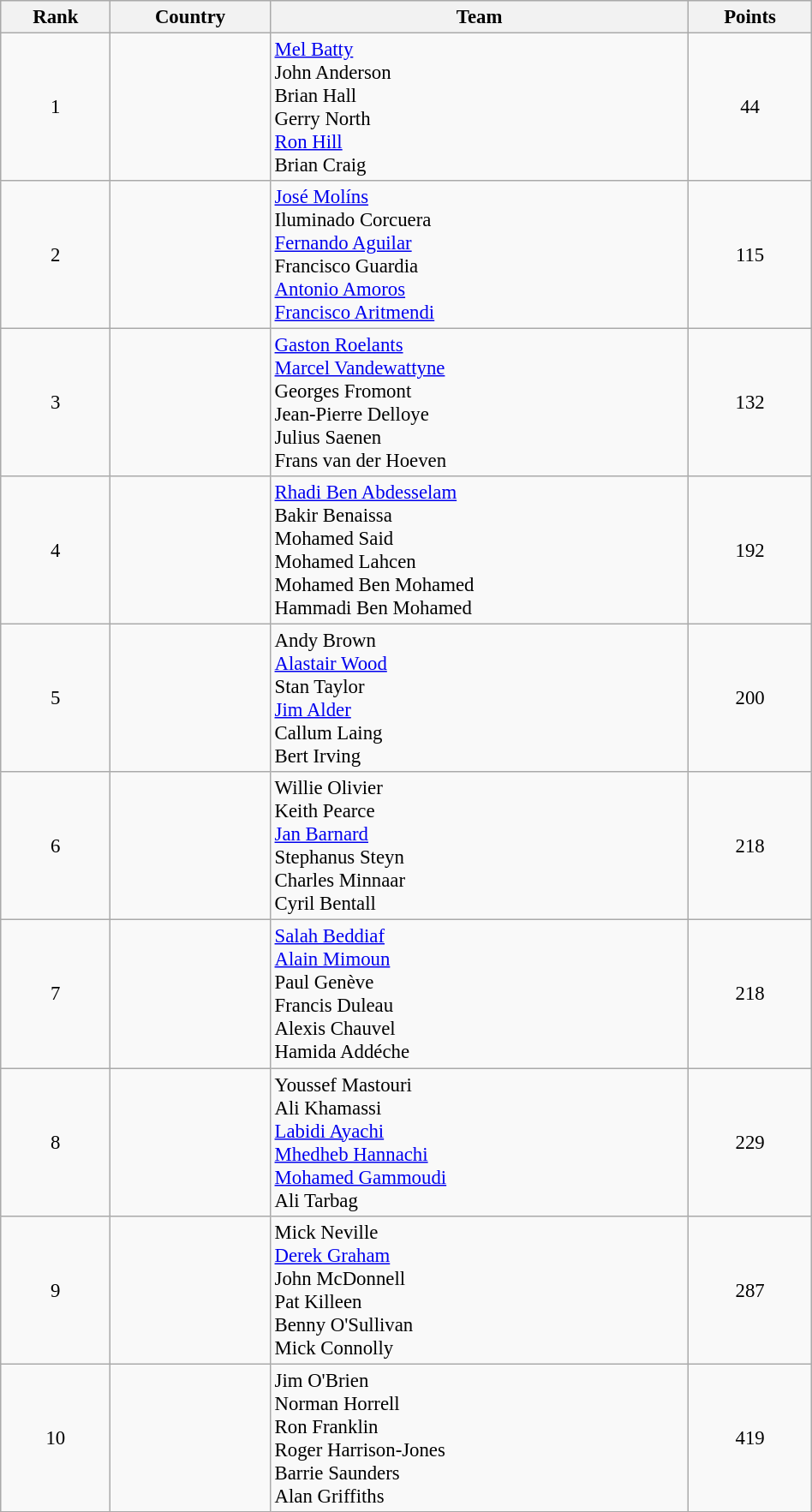<table class="wikitable sortable" style=" text-align:center; font-size:95%;" width="50%">
<tr>
<th>Rank</th>
<th>Country</th>
<th>Team</th>
<th>Points</th>
</tr>
<tr>
<td align=center>1</td>
<td align=left></td>
<td align=left><a href='#'>Mel Batty</a><br>John Anderson<br>Brian Hall<br>Gerry North<br><a href='#'>Ron Hill</a><br>Brian Craig</td>
<td>44</td>
</tr>
<tr>
<td align=center>2</td>
<td align=left></td>
<td align=left><a href='#'>José Molíns</a><br>Iluminado Corcuera<br><a href='#'>Fernando Aguilar</a><br>Francisco Guardia<br><a href='#'>Antonio Amoros</a><br><a href='#'>Francisco Aritmendi</a></td>
<td>115</td>
</tr>
<tr>
<td align=center>3</td>
<td align=left></td>
<td align=left><a href='#'>Gaston Roelants</a><br><a href='#'>Marcel Vandewattyne</a><br>Georges Fromont<br>Jean-Pierre Delloye<br>Julius Saenen<br>Frans van der Hoeven</td>
<td>132</td>
</tr>
<tr>
<td align=center>4</td>
<td align=left></td>
<td align=left><a href='#'>Rhadi Ben Abdesselam</a><br>Bakir Benaissa<br>Mohamed Said<br>Mohamed Lahcen<br>Mohamed Ben Mohamed<br>Hammadi Ben Mohamed</td>
<td>192</td>
</tr>
<tr>
<td align=center>5</td>
<td align=left></td>
<td align=left>Andy Brown<br><a href='#'>Alastair Wood</a><br>Stan Taylor<br><a href='#'>Jim Alder</a><br>Callum Laing<br>Bert Irving</td>
<td>200</td>
</tr>
<tr>
<td align=center>6</td>
<td align=left></td>
<td align=left>Willie Olivier<br>Keith Pearce<br><a href='#'>Jan Barnard</a><br>Stephanus Steyn<br>Charles Minnaar<br>Cyril Bentall</td>
<td>218</td>
</tr>
<tr>
<td align=center>7</td>
<td align=left></td>
<td align=left><a href='#'>Salah Beddiaf</a><br><a href='#'>Alain Mimoun</a><br>Paul Genève<br>Francis Duleau<br>Alexis Chauvel<br>Hamida Addéche</td>
<td>218</td>
</tr>
<tr>
<td align=center>8</td>
<td align=left></td>
<td align=left>Youssef Mastouri<br>Ali Khamassi<br><a href='#'>Labidi Ayachi</a><br><a href='#'>Mhedheb Hannachi</a><br><a href='#'>Mohamed Gammoudi</a><br>Ali Tarbag</td>
<td>229</td>
</tr>
<tr>
<td align=center>9</td>
<td align=left></td>
<td align=left>Mick Neville<br><a href='#'>Derek Graham</a><br>John McDonnell<br>Pat Killeen<br>Benny O'Sullivan<br>Mick Connolly</td>
<td>287</td>
</tr>
<tr>
<td align=center>10</td>
<td align=left></td>
<td align=left>Jim O'Brien<br>Norman Horrell<br>Ron Franklin<br>Roger Harrison-Jones<br>Barrie Saunders<br>Alan Griffiths</td>
<td>419</td>
</tr>
</table>
